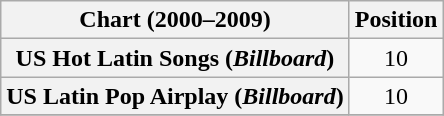<table class="wikitable plainrowheaders" style="text-align:center">
<tr>
<th scope="col">Chart (2000–2009)</th>
<th scope="col">Position</th>
</tr>
<tr>
<th scope="row">US Hot Latin Songs (<em>Billboard</em>)</th>
<td style="text-align:center;">10</td>
</tr>
<tr>
<th scope="row">US Latin Pop Airplay (<em>Billboard</em>)</th>
<td style="text-align:center;">10</td>
</tr>
<tr>
</tr>
</table>
